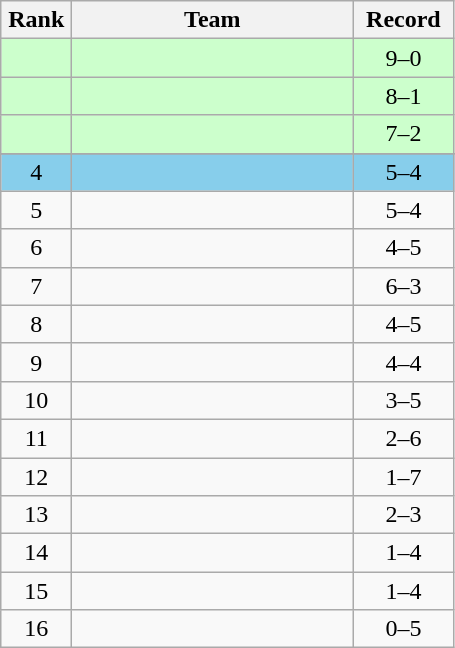<table class="wikitable" style="text-align: center;">
<tr>
<th width=40>Rank</th>
<th width=180>Team</th>
<th width=60>Record</th>
</tr>
<tr bgcolor="#ccffcc">
<td></td>
<td align=left></td>
<td>9–0</td>
</tr>
<tr bgcolor="#ccffcc">
<td></td>
<td align=left></td>
<td>8–1</td>
</tr>
<tr bgcolor="#ccffcc">
<td></td>
<td align=left></td>
<td>7–2</td>
</tr>
<tr align=center>
</tr>
<tr bgcolor=skyblue>
<td>4</td>
<td align=left></td>
<td>5–4</td>
</tr>
<tr align=center>
<td>5</td>
<td align=left></td>
<td>5–4</td>
</tr>
<tr align=center>
<td>6</td>
<td align=left></td>
<td>4–5</td>
</tr>
<tr align=center>
<td>7</td>
<td align=left></td>
<td>6–3</td>
</tr>
<tr align=center>
<td>8</td>
<td align=left></td>
<td>4–5</td>
</tr>
<tr align=center>
<td>9</td>
<td align=left></td>
<td>4–4</td>
</tr>
<tr align=center>
<td>10</td>
<td align=left></td>
<td>3–5</td>
</tr>
<tr align=center>
<td>11</td>
<td align=left></td>
<td>2–6</td>
</tr>
<tr align=center>
<td>12</td>
<td align=left></td>
<td>1–7</td>
</tr>
<tr align=center>
<td>13</td>
<td align=left></td>
<td>2–3</td>
</tr>
<tr align=center>
<td>14</td>
<td align=left></td>
<td>1–4</td>
</tr>
<tr align=center>
<td>15</td>
<td align=left></td>
<td>1–4</td>
</tr>
<tr align=center>
<td>16</td>
<td align=left></td>
<td>0–5</td>
</tr>
</table>
